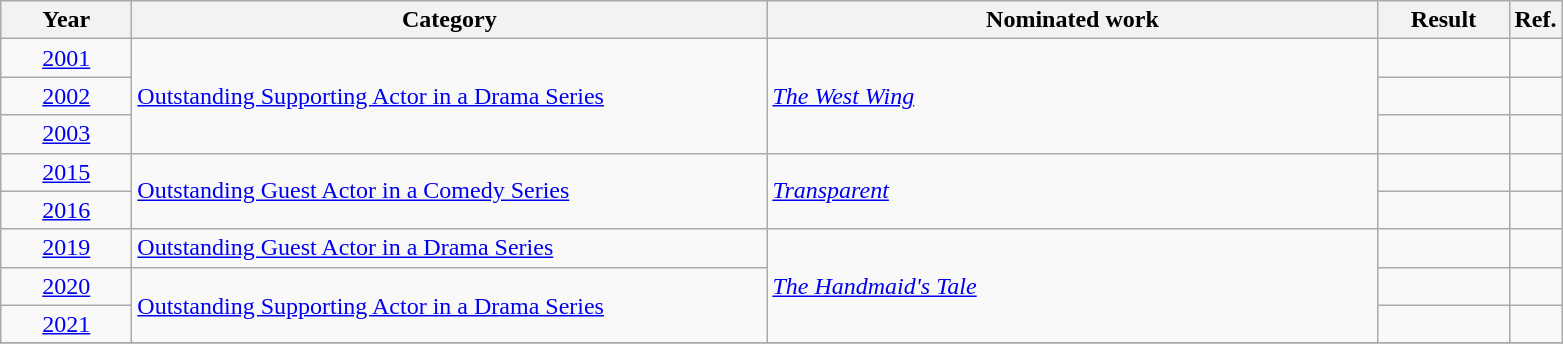<table class=wikitable>
<tr>
<th scope="col" style="width:5em;">Year</th>
<th scope="col" style="width:26em;">Category</th>
<th scope="col" style="width:25em;">Nominated work</th>
<th scope="col" style="width:5em;">Result</th>
<th>Ref.</th>
</tr>
<tr>
<td style="text-align:center;"><a href='#'>2001</a></td>
<td rowspan=3><a href='#'>Outstanding Supporting Actor in a Drama Series</a></td>
<td rowspan=3><em><a href='#'>The West Wing</a></em></td>
<td></td>
<td></td>
</tr>
<tr>
<td style="text-align:center;"><a href='#'>2002</a></td>
<td></td>
<td></td>
</tr>
<tr>
<td style="text-align:center;"><a href='#'>2003</a></td>
<td></td>
<td></td>
</tr>
<tr>
<td style="text-align:center;"><a href='#'>2015</a></td>
<td rowspan=2><a href='#'>Outstanding Guest Actor in a Comedy Series</a></td>
<td rowspan=2><em><a href='#'>Transparent</a></em></td>
<td></td>
<td></td>
</tr>
<tr>
<td style="text-align:center;"><a href='#'>2016</a></td>
<td></td>
<td></td>
</tr>
<tr>
<td style="text-align:center;"><a href='#'>2019</a></td>
<td><a href='#'>Outstanding Guest Actor in a Drama Series</a></td>
<td rowspan=3><em><a href='#'>The Handmaid's Tale</a></em></td>
<td></td>
<td></td>
</tr>
<tr>
<td style="text-align:center;"><a href='#'>2020</a></td>
<td rowspan=2><a href='#'>Outstanding Supporting Actor in a Drama Series</a></td>
<td></td>
<td></td>
</tr>
<tr>
<td style="text-align:center;"><a href='#'>2021</a></td>
<td></td>
<td></td>
</tr>
<tr>
</tr>
</table>
